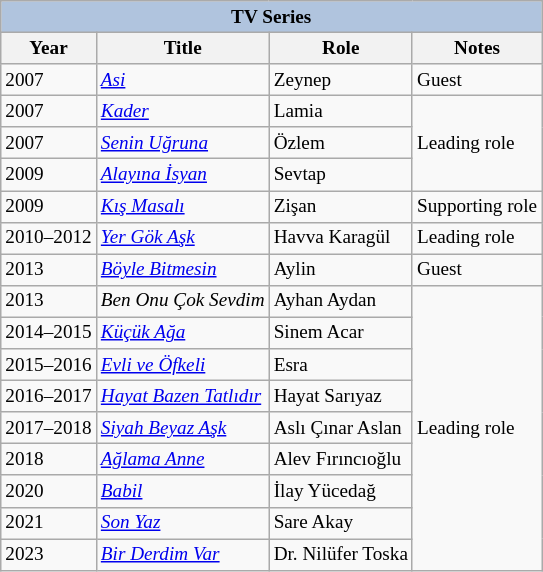<table class="wikitable" style="font-size: 80%;">
<tr>
<th colspan="4" style="background: LightSteelBlue;">TV Series</th>
</tr>
<tr>
<th>Year</th>
<th>Title</th>
<th>Role</th>
<th>Notes</th>
</tr>
<tr>
<td>2007</td>
<td><em><a href='#'>Asi</a></em></td>
<td>Zeynep</td>
<td>Guest</td>
</tr>
<tr>
<td>2007</td>
<td><em><a href='#'>Kader</a></em></td>
<td>Lamia</td>
<td rowspan="3">Leading role</td>
</tr>
<tr>
<td>2007</td>
<td><em><a href='#'>Senin Uğruna</a></em></td>
<td>Özlem</td>
</tr>
<tr>
<td>2009</td>
<td><em><a href='#'>Alayına İsyan</a></em></td>
<td>Sevtap</td>
</tr>
<tr>
<td>2009</td>
<td><em><a href='#'>Kış Masalı</a></em></td>
<td>Zişan</td>
<td>Supporting role</td>
</tr>
<tr>
<td>2010–2012</td>
<td><em><a href='#'>Yer Gök Aşk</a></em></td>
<td>Havva Karagül</td>
<td>Leading role</td>
</tr>
<tr>
<td>2013</td>
<td><em><a href='#'>Böyle Bitmesin</a></em></td>
<td>Aylin</td>
<td>Guest</td>
</tr>
<tr>
<td>2013</td>
<td><em>Ben Onu Çok Sevdim</em></td>
<td>Ayhan Aydan</td>
<td rowspan="9">Leading role</td>
</tr>
<tr>
<td>2014–2015</td>
<td><em><a href='#'>Küçük Ağa</a></em></td>
<td>Sinem Acar</td>
</tr>
<tr>
<td>2015–2016</td>
<td><em><a href='#'>Evli ve Öfkeli</a></em></td>
<td>Esra</td>
</tr>
<tr>
<td>2016–2017</td>
<td><em><a href='#'>Hayat Bazen Tatlıdır</a></em></td>
<td>Hayat Sarıyaz</td>
</tr>
<tr>
<td>2017–2018</td>
<td><em><a href='#'>Siyah Beyaz Aşk</a></em></td>
<td>Aslı Çınar Aslan</td>
</tr>
<tr>
<td>2018</td>
<td><em><a href='#'>Ağlama Anne</a></em></td>
<td>Alev Fırıncıoğlu</td>
</tr>
<tr>
<td>2020</td>
<td><em><a href='#'>Babil</a></em></td>
<td>İlay Yücedağ</td>
</tr>
<tr>
<td>2021</td>
<td><em><a href='#'>Son Yaz</a></em></td>
<td>Sare Akay</td>
</tr>
<tr>
<td>2023</td>
<td><em><a href='#'>Bir Derdim Var</a></em></td>
<td>Dr. Nilüfer Toska</td>
</tr>
</table>
